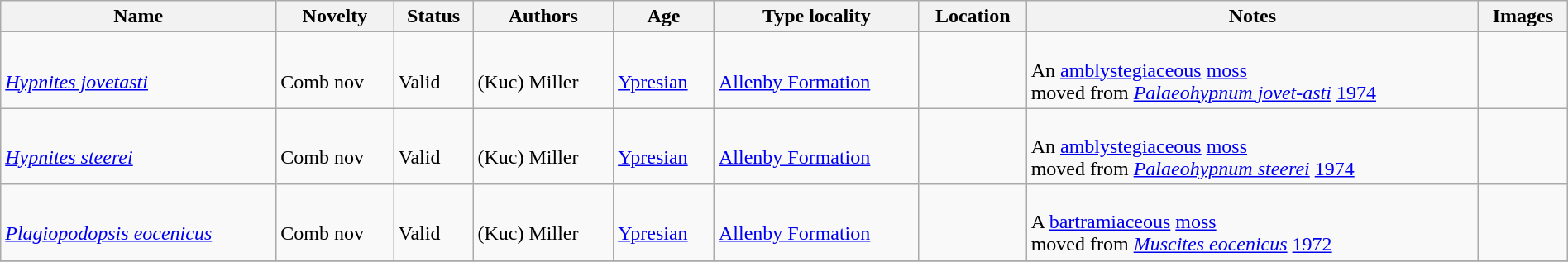<table class="wikitable sortable" align="center" width="100%">
<tr>
<th>Name</th>
<th>Novelty</th>
<th>Status</th>
<th>Authors</th>
<th>Age</th>
<th>Type locality</th>
<th>Location</th>
<th>Notes</th>
<th>Images</th>
</tr>
<tr>
<td><br><em><a href='#'>Hypnites jovetasti</a></em></td>
<td><br>Comb nov</td>
<td><br>Valid</td>
<td><br>(Kuc) Miller</td>
<td><br><a href='#'>Ypresian</a></td>
<td><br><a href='#'>Allenby Formation</a></td>
<td><br><br></td>
<td><br>An <a href='#'>amblystegiaceous</a> <a href='#'>moss</a><br> moved from <em><a href='#'>Palaeohypnum jovet-asti</a></em> <a href='#'>1974</a></td>
<td></td>
</tr>
<tr>
<td><br><em><a href='#'>Hypnites steerei</a></em></td>
<td><br>Comb nov</td>
<td><br>Valid</td>
<td><br>(Kuc) Miller</td>
<td><br><a href='#'>Ypresian</a></td>
<td><br><a href='#'>Allenby Formation</a></td>
<td><br><br></td>
<td><br>An <a href='#'>amblystegiaceous</a> <a href='#'>moss</a><br> moved from <em><a href='#'>Palaeohypnum steerei</a></em> <a href='#'>1974</a></td>
<td></td>
</tr>
<tr>
<td><br><em><a href='#'>Plagiopodopsis eocenicus</a></em></td>
<td><br>Comb nov</td>
<td><br>Valid</td>
<td><br>(Kuc) Miller</td>
<td><br><a href='#'>Ypresian</a></td>
<td><br><a href='#'>Allenby Formation</a></td>
<td><br><br></td>
<td><br>A <a href='#'>bartramiaceous</a> <a href='#'>moss</a><br> moved from <em><a href='#'>Muscites eocenicus</a></em> <a href='#'>1972</a></td>
<td></td>
</tr>
<tr>
</tr>
</table>
